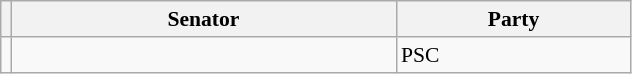<table class="sortable wikitable" style="text-align:left; font-size:90%">
<tr>
<th></th>
<th width="250">Senator</th>
<th width="150">Party</th>
</tr>
<tr>
<td></td>
<td></td>
<td>PSC</td>
</tr>
</table>
